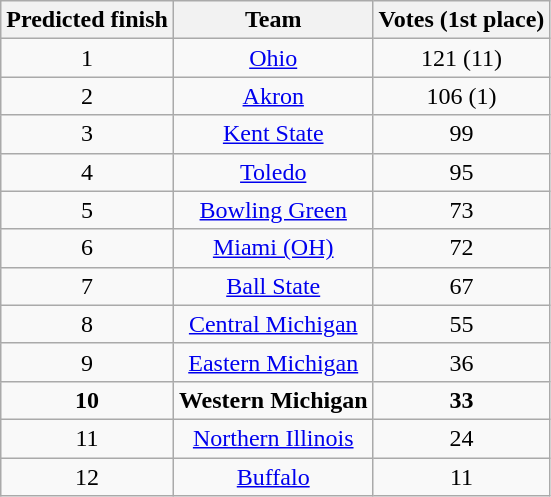<table class="wikitable" border="1">
<tr align=center>
<th style=>Predicted finish</th>
<th style=>Team</th>
<th style=>Votes (1st place)</th>
</tr>
<tr align="center">
<td>1</td>
<td><a href='#'>Ohio</a></td>
<td>121 (11)</td>
</tr>
<tr align="center">
<td>2</td>
<td><a href='#'>Akron</a></td>
<td>106 (1)</td>
</tr>
<tr align="center">
<td>3</td>
<td><a href='#'>Kent State</a></td>
<td>99</td>
</tr>
<tr align="center">
<td>4</td>
<td><a href='#'>Toledo</a></td>
<td>95</td>
</tr>
<tr align="center">
<td>5</td>
<td><a href='#'>Bowling Green</a></td>
<td>73</td>
</tr>
<tr align="center">
<td>6</td>
<td><a href='#'>Miami (OH)</a></td>
<td>72</td>
</tr>
<tr align="center">
<td>7</td>
<td><a href='#'>Ball State</a></td>
<td>67</td>
</tr>
<tr align="center">
<td>8</td>
<td><a href='#'>Central Michigan</a></td>
<td>55</td>
</tr>
<tr align="center">
<td>9</td>
<td><a href='#'>Eastern Michigan</a></td>
<td>36</td>
</tr>
<tr align="center">
<td><strong>10</strong></td>
<td><strong>Western Michigan</strong></td>
<td><strong>33</strong></td>
</tr>
<tr align="center">
<td>11</td>
<td><a href='#'>Northern Illinois</a></td>
<td>24</td>
</tr>
<tr align="center">
<td>12</td>
<td><a href='#'>Buffalo</a></td>
<td>11</td>
</tr>
</table>
